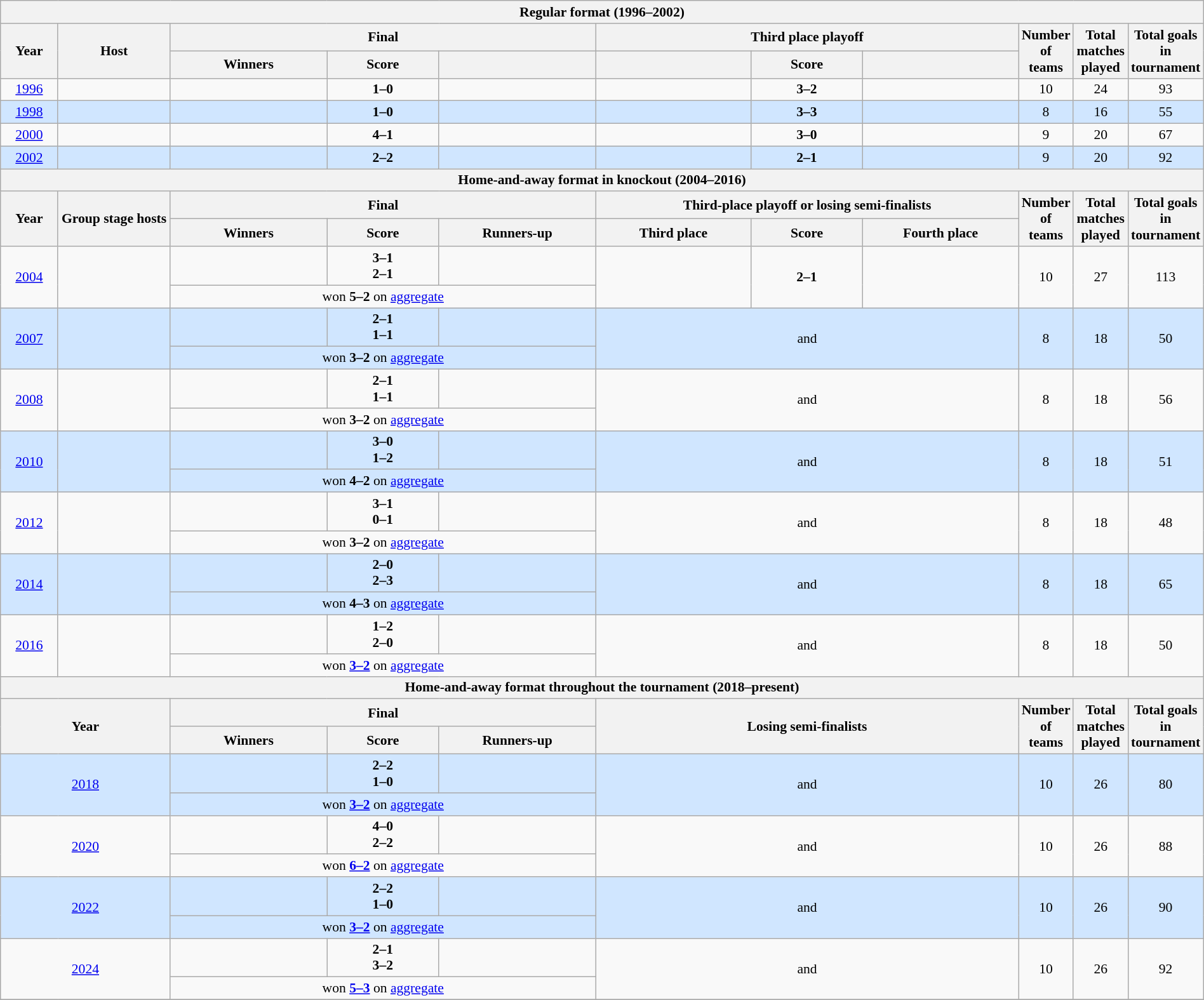<table class="wikitable" style="font-size: 90%; text-align: center; width: 100%;">
<tr>
<th colspan="11">Regular format (1996–2002)</th>
</tr>
<tr>
<th rowspan="2" width="5%">Year</th>
<th rowspan="2" width="10%">Host</th>
<th colspan="3">Final</th>
<th colspan="3">Third place playoff</th>
<th rowspan="2" width="4%">Number of teams</th>
<th rowspan="2">Total matches played</th>
<th rowspan="2">Total goals in tournament</th>
</tr>
<tr>
<th width="14%">Winners</th>
<th width="10%">Score</th>
<th width="14%"></th>
<th width="14%"></th>
<th width="10%">Score</th>
<th width="14%"></th>
</tr>
<tr>
<td><a href='#'>1996</a></td>
<td align="left"></td>
<td><strong></strong></td>
<td><strong>1–0</strong></td>
<td></td>
<td></td>
<td><strong>3–2</strong></td>
<td></td>
<td>10</td>
<td>24</td>
<td>93</td>
</tr>
<tr style="background:#D0E6FF;">
<td><a href='#'>1998</a></td>
<td align="left"></td>
<td><strong></strong></td>
<td><strong>1–0</strong></td>
<td></td>
<td></td>
<td><strong>3–3</strong> <br><strong></strong></td>
<td></td>
<td>8</td>
<td>16</td>
<td>55</td>
</tr>
<tr>
<td><a href='#'>2000</a></td>
<td align="left"></td>
<td><strong></strong></td>
<td><strong>4–1</strong></td>
<td></td>
<td></td>
<td><strong>3–0</strong></td>
<td></td>
<td>9</td>
<td>20</td>
<td>67</td>
</tr>
<tr style="background:#D0E6FF;">
<td rowspan="1"><a href='#'>2002</a></td>
<td rowspan="1" align="left"><br></td>
<td><strong></strong></td>
<td><strong>2–2</strong> <br><strong></strong></td>
<td></td>
<td></td>
<td><strong>2–1</strong></td>
<td></td>
<td>9</td>
<td>20</td>
<td>92</td>
</tr>
<tr>
<th colspan="11">Home-and-away format in knockout (2004–2016)</th>
</tr>
<tr>
<th rowspan="2" width="5%">Year</th>
<th rowspan="2" width="10%">Group stage hosts</th>
<th colspan="3">Final</th>
<th colspan="3">Third-place playoff or losing semi-finalists</th>
<th rowspan="2" width="4%">Number of teams</th>
<th rowspan="2">Total matches played</th>
<th rowspan="2">Total goals in tournament</th>
</tr>
<tr>
<th width="14%">Winners</th>
<th width="10%">Score</th>
<th width="14%">Runners-up</th>
<th width="14%">Third place</th>
<th width="10%">Score</th>
<th width="14%">Fourth place</th>
</tr>
<tr>
<td rowspan="2"><a href='#'>2004</a></td>
<td rowspan="2" align="left"><br></td>
<td><strong></strong></td>
<td><strong>3–1</strong><br><strong>2–1</strong></td>
<td></td>
<td rowspan="2"></td>
<td rowspan="2"><strong>2–1</strong></td>
<td rowspan="2"></td>
<td rowspan="2">10</td>
<td rowspan="2">27</td>
<td rowspan="2">113</td>
</tr>
<tr>
<td colspan="3">won <strong>5–2</strong> on <a href='#'>aggregate</a></td>
</tr>
<tr style="background:#D0E6FF;">
<td rowspan="2"><a href='#'>2007</a></td>
<td rowspan="2" align="left"><br></td>
<td><strong></strong></td>
<td><strong>2–1</strong><br><strong>1–1</strong></td>
<td></td>
<td colspan="3" rowspan="2"> and </td>
<td rowspan="2">8</td>
<td rowspan="2">18</td>
<td rowspan="2">50</td>
</tr>
<tr style="background:#D0E6FF;">
<td colspan="3">won <strong>3–2</strong> on <a href='#'>aggregate</a></td>
</tr>
<tr>
<td rowspan="2"><a href='#'>2008</a></td>
<td rowspan="2" align="left"><br></td>
<td><strong></strong></td>
<td><strong>2–1</strong><br><strong>1–1</strong></td>
<td></td>
<td colspan="3" rowspan="2"> and </td>
<td rowspan="2">8</td>
<td rowspan="2">18</td>
<td rowspan="2">56</td>
</tr>
<tr>
<td colspan="3">won <strong>3–2</strong> on <a href='#'>aggregate</a></td>
</tr>
<tr style="background:#D0E6FF;">
<td rowspan="2"><a href='#'>2010</a></td>
<td rowspan="2" align="left"><br></td>
<td><strong></strong></td>
<td><strong>3–0</strong><br><strong>1–2</strong></td>
<td></td>
<td colspan="3" rowspan="2"> and </td>
<td rowspan="2">8</td>
<td rowspan="2">18</td>
<td rowspan="2">51</td>
</tr>
<tr style="background:#D0E6FF;">
<td colspan="3">won <strong>4–2</strong> on <a href='#'>aggregate</a></td>
</tr>
<tr>
<td rowspan="2"><a href='#'>2012</a></td>
<td rowspan="2" align="left"><br></td>
<td><strong></strong></td>
<td><strong>3–1</strong><br><strong>0–1</strong></td>
<td></td>
<td colspan="3" rowspan="2"> and </td>
<td rowspan="2">8</td>
<td rowspan="2">18</td>
<td rowspan="2">48</td>
</tr>
<tr>
<td colspan="3">won <strong>3–2</strong> on <a href='#'>aggregate</a></td>
</tr>
<tr style="background:#D0E6FF;">
<td rowspan="2"><a href='#'>2014</a></td>
<td rowspan="2" align="left"><br></td>
<td><strong></strong></td>
<td><strong>2–0</strong><br><strong>2–3</strong></td>
<td></td>
<td colspan="3" rowspan="2"> and </td>
<td rowspan="2">8</td>
<td rowspan="2">18</td>
<td rowspan="2">65</td>
</tr>
<tr style="background:#D0E6FF;">
<td colspan="3">won <strong>4–3</strong> on <a href='#'>aggregate</a></td>
</tr>
<tr>
<td rowspan="2"><a href='#'>2016</a></td>
<td rowspan="2" align="left"><br></td>
<td><strong></strong></td>
<td><strong>1–2<br>2–0</strong></td>
<td></td>
<td colspan="3" rowspan="2"> and </td>
<td rowspan="2">8</td>
<td rowspan="2">18</td>
<td rowspan="2">50</td>
</tr>
<tr>
<td colspan="3">won <strong><a href='#'>3–2</a></strong> on <a href='#'>aggregate</a></td>
</tr>
<tr>
<th colspan="11">Home-and-away format throughout the tournament (2018–present)</th>
</tr>
<tr>
<th colspan="2" rowspan="2">Year</th>
<th colspan="3">Final</th>
<th colspan="3" rowspan="2">Losing semi-finalists</th>
<th rowspan="2">Number of teams</th>
<th rowspan="2">Total matches played</th>
<th rowspan="2">Total goals in tournament</th>
</tr>
<tr>
<th>Winners</th>
<th>Score</th>
<th>Runners-up</th>
</tr>
<tr style="background:#D0E6FF;">
<td colspan="2" rowspan="2"><a href='#'>2018</a></td>
<td><strong></strong></td>
<td><strong>2–2</strong><br><strong>1–0</strong></td>
<td></td>
<td colspan="3" rowspan="2"> and </td>
<td rowspan="2">10</td>
<td rowspan="2">26</td>
<td rowspan="2">80</td>
</tr>
<tr style="background:#D0E6FF;">
<td colspan="3">won <strong><a href='#'>3–2</a></strong> on <a href='#'>aggregate</a></td>
</tr>
<tr>
<td colspan="2" rowspan="2"><a href='#'>2020</a></td>
<td><strong></strong></td>
<td><strong>4–0</strong><br><strong>2–2</strong></td>
<td></td>
<td colspan="3" rowspan="2"> and </td>
<td rowspan="2">10</td>
<td rowspan="2">26</td>
<td rowspan="2">88</td>
</tr>
<tr>
<td colspan="3">won <strong><a href='#'>6–2</a></strong> on <a href='#'>aggregate</a></td>
</tr>
<tr style="background:#D0E6FF;">
<td colspan="2" rowspan="2"><a href='#'>2022</a></td>
<td><strong></strong></td>
<td><strong>2–2</strong><br><strong>1–0</strong></td>
<td></td>
<td colspan="3" rowspan="2"> and </td>
<td rowspan="2">10</td>
<td rowspan="2">26</td>
<td rowspan="2">90</td>
</tr>
<tr style="background:#D0E6FF;">
<td colspan="3">won <strong><a href='#'>3–2</a></strong> on <a href='#'>aggregate</a></td>
</tr>
<tr>
<td colspan="2" rowspan="2"><a href='#'>2024</a></td>
<td><strong></strong></td>
<td><strong>2–1</strong><br><strong>3–2</strong></td>
<td></td>
<td colspan="3" rowspan="2"> and </td>
<td rowspan="2">10</td>
<td rowspan="2">26</td>
<td rowspan="2">92</td>
</tr>
<tr>
<td colspan="3">won <strong><a href='#'>5–3</a></strong> on <a href='#'>aggregate</a></td>
</tr>
<tr>
</tr>
</table>
